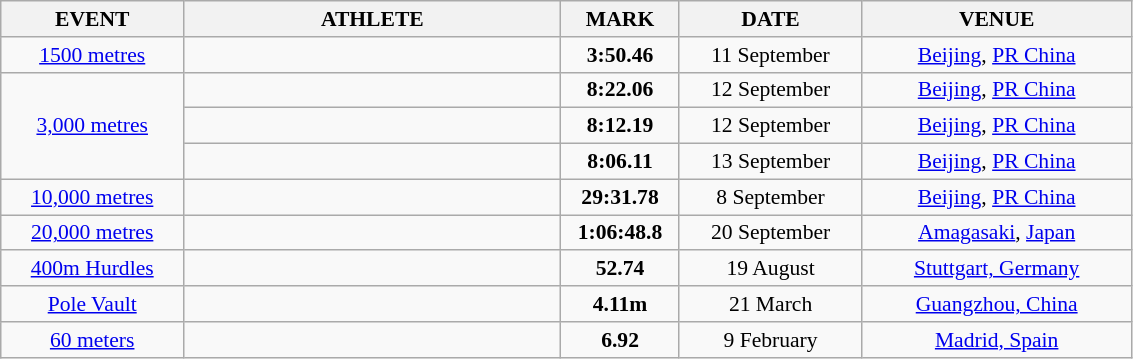<table class="wikitable" style="border-collapse: collapse; font-size: 90%;">
<tr>
<th align="center" style="width: 8em">EVENT</th>
<th align="center" style="width: 17em">ATHLETE</th>
<th align="center" style="width: 5em">MARK</th>
<th align="center" style="width: 8em">DATE</th>
<th align="center" style="width: 12em">VENUE</th>
</tr>
<tr>
<td align="center"><a href='#'>1500 metres</a></td>
<td></td>
<td align="center"><strong>3:50.46</strong></td>
<td align="center">11 September</td>
<td align="center"><a href='#'>Beijing</a>, <a href='#'>PR China</a></td>
</tr>
<tr>
<td rowspan="3" align="center"><a href='#'>3,000 metres</a></td>
<td></td>
<td align="center"><strong>8:22.06</strong></td>
<td align="center">12 September</td>
<td align="center"><a href='#'>Beijing</a>, <a href='#'>PR China</a></td>
</tr>
<tr>
<td></td>
<td align="center"><strong>8:12.19</strong></td>
<td align="center">12 September</td>
<td align="center"><a href='#'>Beijing</a>, <a href='#'>PR China</a></td>
</tr>
<tr>
<td></td>
<td align="center"><strong>8:06.11</strong></td>
<td align="center">13 September</td>
<td align="center"><a href='#'>Beijing</a>, <a href='#'>PR China</a></td>
</tr>
<tr>
<td align="center"><a href='#'>10,000 metres</a></td>
<td></td>
<td align="center"><strong>29:31.78</strong></td>
<td align="center">8 September</td>
<td align="center"><a href='#'>Beijing</a>, <a href='#'>PR China</a></td>
</tr>
<tr>
<td align="center"><a href='#'>20,000 metres</a></td>
<td></td>
<td align="center"><strong>1:06:48.8</strong></td>
<td align="center">20 September</td>
<td align="center"><a href='#'>Amagasaki</a>, <a href='#'>Japan</a></td>
</tr>
<tr>
<td align="center"><a href='#'>400m Hurdles</a></td>
<td></td>
<td align="center"><strong>52.74</strong></td>
<td align="center">19 August</td>
<td align="center"><a href='#'>Stuttgart, Germany</a></td>
</tr>
<tr>
<td align="center"><a href='#'>Pole Vault</a></td>
<td></td>
<td align="center"><strong>4.11m</strong></td>
<td align="center">21 March</td>
<td align="center"><a href='#'>Guangzhou, China</a></td>
</tr>
<tr>
<td align="center"><a href='#'>60 meters</a></td>
<td></td>
<td align="center"><strong>6.92</strong></td>
<td align="center">9 February</td>
<td align="center"><a href='#'>Madrid, Spain</a></td>
</tr>
</table>
